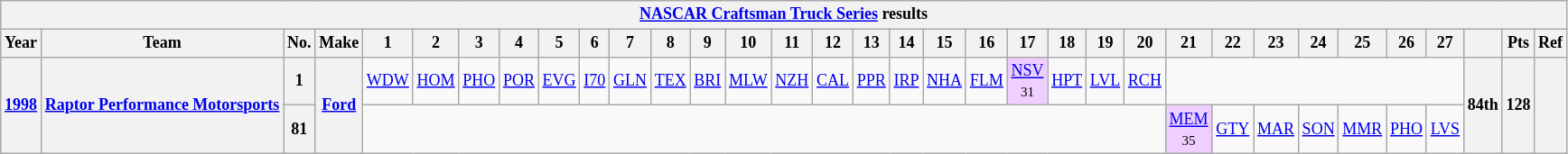<table class="wikitable" style="text-align:center; font-size:75%">
<tr>
<th colspan=34><a href='#'>NASCAR Craftsman Truck Series</a> results</th>
</tr>
<tr>
<th>Year</th>
<th>Team</th>
<th>No.</th>
<th>Make</th>
<th>1</th>
<th>2</th>
<th>3</th>
<th>4</th>
<th>5</th>
<th>6</th>
<th>7</th>
<th>8</th>
<th>9</th>
<th>10</th>
<th>11</th>
<th>12</th>
<th>13</th>
<th>14</th>
<th>15</th>
<th>16</th>
<th>17</th>
<th>18</th>
<th>19</th>
<th>20</th>
<th>21</th>
<th>22</th>
<th>23</th>
<th>24</th>
<th>25</th>
<th>26</th>
<th>27</th>
<th></th>
<th>Pts</th>
<th>Ref</th>
</tr>
<tr>
<th rowspan=2><a href='#'>1998</a></th>
<th rowspan=2><a href='#'>Raptor Performance Motorsports</a></th>
<th>1</th>
<th rowspan=2><a href='#'>Ford</a></th>
<td><a href='#'>WDW</a></td>
<td><a href='#'>HOM</a></td>
<td><a href='#'>PHO</a></td>
<td><a href='#'>POR</a></td>
<td><a href='#'>EVG</a></td>
<td><a href='#'>I70</a></td>
<td><a href='#'>GLN</a></td>
<td><a href='#'>TEX</a></td>
<td><a href='#'>BRI</a></td>
<td><a href='#'>MLW</a></td>
<td><a href='#'>NZH</a></td>
<td><a href='#'>CAL</a></td>
<td><a href='#'>PPR</a></td>
<td><a href='#'>IRP</a></td>
<td><a href='#'>NHA</a></td>
<td><a href='#'>FLM</a></td>
<td style="background:#EFCFFF;"><a href='#'>NSV</a><br><small>31</small></td>
<td><a href='#'>HPT</a></td>
<td><a href='#'>LVL</a></td>
<td><a href='#'>RCH</a></td>
<td colspan=7></td>
<th rowspan=2>84th</th>
<th rowspan=2>128</th>
<th rowspan=2></th>
</tr>
<tr>
<th>81</th>
<td colspan=20></td>
<td style="background:#EFCFFF;"><a href='#'>MEM</a><br><small>35</small></td>
<td><a href='#'>GTY</a></td>
<td><a href='#'>MAR</a></td>
<td><a href='#'>SON</a></td>
<td><a href='#'>MMR</a></td>
<td><a href='#'>PHO</a></td>
<td><a href='#'>LVS</a></td>
</tr>
</table>
